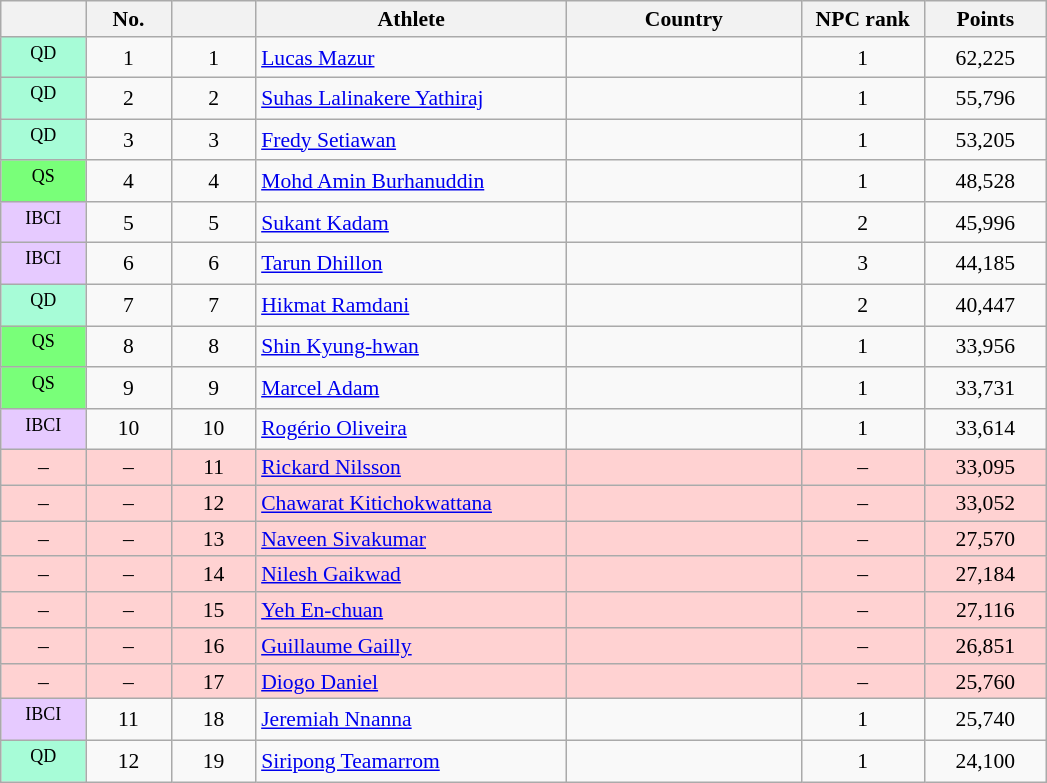<table class="wikitable" style="font-size:90%; text-align:center">
<tr>
<th width="50"></th>
<th width="50">No.</th>
<th width="50"></th>
<th width="200">Athlete</th>
<th width="150">Country</th>
<th width="75">NPC rank</th>
<th width="75">Points</th>
</tr>
<tr>
<td bgcolor="#A7FCD7"><sup>QD</sup></td>
<td>1</td>
<td>1</td>
<td align="left"><a href='#'>Lucas Mazur</a></td>
<td align="left"></td>
<td>1</td>
<td>62,225</td>
</tr>
<tr>
<td bgcolor="#A7FCD7"><sup>QD</sup></td>
<td>2</td>
<td>2</td>
<td align="left"><a href='#'>Suhas Lalinakere Yathiraj</a></td>
<td align="left"></td>
<td>1</td>
<td>55,796</td>
</tr>
<tr>
<td bgcolor="#A7FCD7"><sup>QD</sup></td>
<td>3</td>
<td>3</td>
<td align="left"><a href='#'>Fredy Setiawan</a></td>
<td align="left"></td>
<td>1</td>
<td>53,205</td>
</tr>
<tr>
<td bgcolor="#79FF79"><sup>QS</sup></td>
<td>4</td>
<td>4</td>
<td align="left"><a href='#'>Mohd Amin Burhanuddin</a></td>
<td align="left"></td>
<td>1</td>
<td>48,528</td>
</tr>
<tr>
<td bgcolor="#E6CAFF"><sup>IBCI</sup></td>
<td>5</td>
<td>5</td>
<td align="left"><a href='#'>Sukant Kadam</a></td>
<td align="left"></td>
<td>2</td>
<td>45,996</td>
</tr>
<tr>
<td bgcolor="#E6CAFF"><sup>IBCI</sup></td>
<td>6</td>
<td>6</td>
<td align="left"><a href='#'>Tarun Dhillon</a></td>
<td align="left"></td>
<td>3</td>
<td>44,185</td>
</tr>
<tr>
<td bgcolor="#A7FCD7"><sup>QD</sup></td>
<td>7</td>
<td>7</td>
<td align="left"><a href='#'>Hikmat Ramdani</a></td>
<td align="left"></td>
<td>2</td>
<td>40,447</td>
</tr>
<tr>
<td bgcolor="#79FF79"><sup>QS</sup></td>
<td>8</td>
<td>8</td>
<td align="left"><a href='#'>Shin Kyung-hwan</a></td>
<td align="left"></td>
<td>1</td>
<td>33,956</td>
</tr>
<tr>
<td bgcolor="#79FF79"><sup>QS</sup></td>
<td>9</td>
<td>9</td>
<td align="left"><a href='#'>Marcel Adam</a></td>
<td align="left"></td>
<td>1</td>
<td>33,731</td>
</tr>
<tr>
<td bgcolor="#E6CAFF"><sup>IBCI</sup></td>
<td>10</td>
<td>10</td>
<td align="left"><a href='#'>Rogério Oliveira</a></td>
<td align="left"></td>
<td>1</td>
<td>33,614</td>
</tr>
<tr bgcolor="#FFD2D2">
<td>–</td>
<td>–</td>
<td>11</td>
<td align="left"><a href='#'>Rickard Nilsson</a></td>
<td align="left"></td>
<td>–</td>
<td>33,095</td>
</tr>
<tr bgcolor="#FFD2D2">
<td>–</td>
<td>–</td>
<td>12</td>
<td align="left"><a href='#'>Chawarat Kitichokwattana</a></td>
<td align="left"></td>
<td>–</td>
<td>33,052</td>
</tr>
<tr bgcolor="#FFD2D2">
<td>–</td>
<td>–</td>
<td>13</td>
<td align="left"><a href='#'>Naveen Sivakumar</a></td>
<td align="left"></td>
<td>–</td>
<td>27,570</td>
</tr>
<tr bgcolor="#FFD2D2">
<td>–</td>
<td>–</td>
<td>14</td>
<td align="left"><a href='#'>Nilesh Gaikwad</a></td>
<td align="left"></td>
<td>–</td>
<td>27,184</td>
</tr>
<tr bgcolor="#FFD2D2">
<td>–</td>
<td>–</td>
<td>15</td>
<td align="left"><a href='#'>Yeh En-chuan</a></td>
<td align="left"></td>
<td>–</td>
<td>27,116</td>
</tr>
<tr bgcolor="#FFD2D2">
<td>–</td>
<td>–</td>
<td>16</td>
<td align="left"><a href='#'>Guillaume Gailly</a></td>
<td align="left"></td>
<td>–</td>
<td>26,851</td>
</tr>
<tr bgcolor="#FFD2D2">
<td>–</td>
<td>–</td>
<td>17</td>
<td align="left"><a href='#'>Diogo Daniel</a></td>
<td align="left"></td>
<td>–</td>
<td>25,760</td>
</tr>
<tr>
<td bgcolor="#E6CAFF"><sup>IBCI</sup></td>
<td>11</td>
<td>18</td>
<td align="left"><a href='#'>Jeremiah Nnanna</a></td>
<td align="left"></td>
<td>1</td>
<td>25,740</td>
</tr>
<tr>
<td bgcolor="#A7FCD7"><sup>QD</sup></td>
<td>12</td>
<td>19</td>
<td align="left"><a href='#'>Siripong Teamarrom</a></td>
<td align="left"></td>
<td>1</td>
<td>24,100</td>
</tr>
</table>
